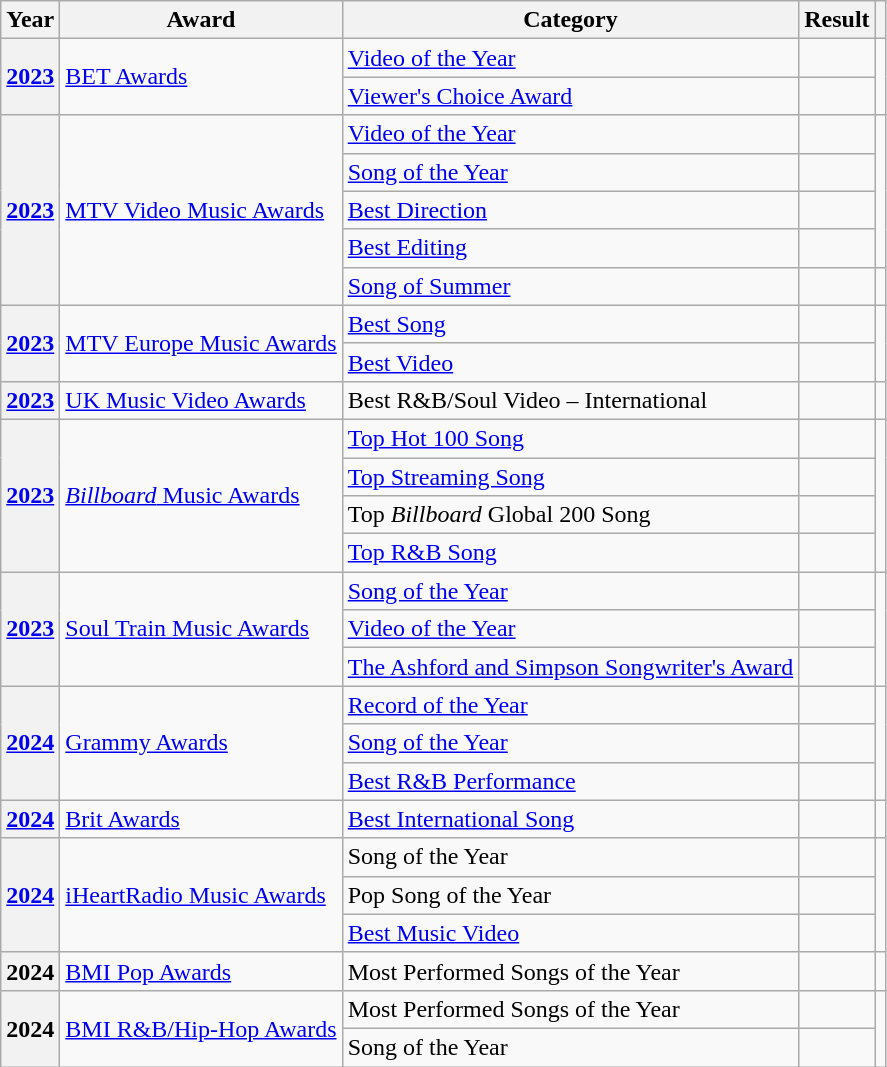<table class="wikitable plainrowheaders">
<tr align=center>
<th scope="col">Year</th>
<th scope="col">Award</th>
<th scope="col">Category</th>
<th scope="col">Result</th>
<th scope="col"></th>
</tr>
<tr>
<th rowspan="2" scope="row"><a href='#'>2023</a></th>
<td rowspan="2"><a href='#'>BET Awards</a></td>
<td><a href='#'>Video of the Year</a></td>
<td></td>
<td rowspan="2" style="text-align:center;"></td>
</tr>
<tr>
<td><a href='#'>Viewer's Choice Award</a></td>
<td></td>
</tr>
<tr>
<th rowspan="5" scope="row"><a href='#'>2023</a></th>
<td rowspan="5"><a href='#'>MTV Video Music Awards</a></td>
<td><a href='#'>Video of the Year</a></td>
<td></td>
<td rowspan="4" style="text-align:center;"></td>
</tr>
<tr>
<td><a href='#'>Song of the Year</a></td>
<td></td>
</tr>
<tr>
<td><a href='#'>Best Direction</a></td>
<td></td>
</tr>
<tr>
<td><a href='#'>Best Editing</a></td>
<td></td>
</tr>
<tr>
<td><a href='#'>Song of Summer</a></td>
<td></td>
<td style="text-align:center;"></td>
</tr>
<tr>
<th rowspan="2" scope="row"><a href='#'>2023</a></th>
<td rowspan="2"><a href='#'>MTV Europe Music Awards</a></td>
<td><a href='#'>Best Song</a></td>
<td></td>
<td rowspan="2" style="text-align:center;"></td>
</tr>
<tr>
<td><a href='#'>Best Video</a></td>
<td></td>
</tr>
<tr>
<th scope="row"><a href='#'>2023</a></th>
<td><a href='#'>UK Music Video Awards</a></td>
<td>Best R&B/Soul Video – International</td>
<td></td>
<td style="text-align:center;"></td>
</tr>
<tr>
<th rowspan="4" scope="row"><a href='#'>2023</a></th>
<td rowspan="4"><a href='#'><em>Billboard</em> Music Awards</a></td>
<td><a href='#'>Top Hot 100 Song</a></td>
<td></td>
<td style="text-align:center;" rowspan="4"></td>
</tr>
<tr>
<td><a href='#'>Top Streaming Song</a></td>
<td></td>
</tr>
<tr>
<td>Top <em>Billboard</em> Global 200 Song</td>
<td></td>
</tr>
<tr>
<td><a href='#'>Top R&B Song</a></td>
<td></td>
</tr>
<tr>
<th scope="row" rowspan="3"><a href='#'>2023</a></th>
<td rowspan="3"><a href='#'>Soul Train Music Awards</a></td>
<td><a href='#'>Song of the Year</a></td>
<td></td>
<td style="text-align:center;" rowspan="3"></td>
</tr>
<tr>
<td><a href='#'>Video of the Year</a></td>
<td></td>
</tr>
<tr>
<td><a href='#'>The Ashford and Simpson Songwriter's Award</a></td>
<td></td>
</tr>
<tr>
<th scope="row" rowspan="3"><a href='#'>2024</a></th>
<td rowspan="3"><a href='#'>Grammy Awards</a></td>
<td><a href='#'>Record of the Year</a></td>
<td></td>
<td style="text-align:center;" rowspan="3"></td>
</tr>
<tr>
<td><a href='#'>Song of the Year</a></td>
<td></td>
</tr>
<tr>
<td><a href='#'>Best R&B Performance</a></td>
<td></td>
</tr>
<tr>
<th scope="row"><a href='#'>2024</a></th>
<td><a href='#'>Brit Awards</a></td>
<td><a href='#'>Best International Song</a></td>
<td></td>
<td style="text-align:center;"></td>
</tr>
<tr>
<th scope="row" rowspan="3"><a href='#'>2024</a></th>
<td rowspan="3"><a href='#'>iHeartRadio Music Awards</a></td>
<td>Song of the Year</td>
<td></td>
<td style="text-align:center;" rowspan="3"></td>
</tr>
<tr>
<td>Pop Song of the Year</td>
<td></td>
</tr>
<tr>
<td><a href='#'>Best Music Video</a></td>
<td></td>
</tr>
<tr>
<th scope="row">2024</th>
<td><a href='#'>BMI Pop Awards</a></td>
<td>Most Performed Songs of the Year</td>
<td></td>
<td style="text-align:center;"></td>
</tr>
<tr>
<th rowspan="2" scope="row">2024</th>
<td rowspan="2"><a href='#'>BMI R&B/Hip-Hop Awards</a></td>
<td>Most Performed Songs of the Year</td>
<td></td>
<td rowspan="2" style="text-align:center;"></td>
</tr>
<tr>
<td>Song of the Year</td>
<td></td>
</tr>
</table>
